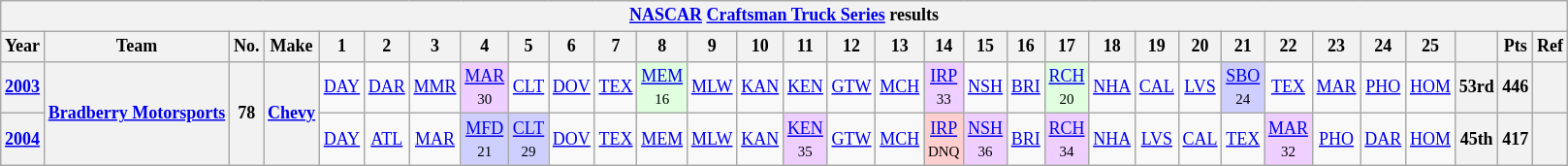<table class="wikitable" style="text-align:center; font-size:75%">
<tr>
<th colspan=45><a href='#'>NASCAR</a> <a href='#'>Craftsman Truck Series</a> results</th>
</tr>
<tr>
<th>Year</th>
<th>Team</th>
<th>No.</th>
<th>Make</th>
<th>1</th>
<th>2</th>
<th>3</th>
<th>4</th>
<th>5</th>
<th>6</th>
<th>7</th>
<th>8</th>
<th>9</th>
<th>10</th>
<th>11</th>
<th>12</th>
<th>13</th>
<th>14</th>
<th>15</th>
<th>16</th>
<th>17</th>
<th>18</th>
<th>19</th>
<th>20</th>
<th>21</th>
<th>22</th>
<th>23</th>
<th>24</th>
<th>25</th>
<th></th>
<th>Pts</th>
<th>Ref</th>
</tr>
<tr>
<th><a href='#'>2003</a></th>
<th rowspan=2><a href='#'>Bradberry Motorsports</a></th>
<th rowspan=2>78</th>
<th rowspan=2><a href='#'>Chevy</a></th>
<td><a href='#'>DAY</a></td>
<td><a href='#'>DAR</a></td>
<td><a href='#'>MMR</a></td>
<td style="background:#EFCFFF;"><a href='#'>MAR</a><br><small>30</small></td>
<td><a href='#'>CLT</a></td>
<td><a href='#'>DOV</a></td>
<td><a href='#'>TEX</a></td>
<td style="background:#DFFFDF;"><a href='#'>MEM</a><br><small>16</small></td>
<td><a href='#'>MLW</a></td>
<td><a href='#'>KAN</a></td>
<td><a href='#'>KEN</a></td>
<td><a href='#'>GTW</a></td>
<td><a href='#'>MCH</a></td>
<td style="background:#EFCFFF;"><a href='#'>IRP</a><br><small>33</small></td>
<td><a href='#'>NSH</a></td>
<td><a href='#'>BRI</a></td>
<td style="background:#DFFFDF;"><a href='#'>RCH</a><br><small>20</small></td>
<td><a href='#'>NHA</a></td>
<td><a href='#'>CAL</a></td>
<td><a href='#'>LVS</a></td>
<td style="background:#CFCFFF;"><a href='#'>SBO</a><br><small>24</small></td>
<td><a href='#'>TEX</a></td>
<td><a href='#'>MAR</a></td>
<td><a href='#'>PHO</a></td>
<td><a href='#'>HOM</a></td>
<th>53rd</th>
<th>446</th>
<th></th>
</tr>
<tr>
<th><a href='#'>2004</a></th>
<td><a href='#'>DAY</a></td>
<td><a href='#'>ATL</a></td>
<td><a href='#'>MAR</a></td>
<td style="background:#CFCFFF;"><a href='#'>MFD</a><br><small>21</small></td>
<td style="background:#CFCFFF;"><a href='#'>CLT</a><br><small>29</small></td>
<td><a href='#'>DOV</a></td>
<td><a href='#'>TEX</a></td>
<td><a href='#'>MEM</a></td>
<td><a href='#'>MLW</a></td>
<td><a href='#'>KAN</a></td>
<td style="background:#EFCFFF;"><a href='#'>KEN</a><br><small>35</small></td>
<td><a href='#'>GTW</a></td>
<td><a href='#'>MCH</a></td>
<td style="background:#FFCFCF;"><a href='#'>IRP</a><br><small>DNQ</small></td>
<td style="background:#EFCFFF;"><a href='#'>NSH</a><br><small>36</small></td>
<td><a href='#'>BRI</a></td>
<td style="background:#EFCFFF;"><a href='#'>RCH</a><br><small>34</small></td>
<td><a href='#'>NHA</a></td>
<td><a href='#'>LVS</a></td>
<td><a href='#'>CAL</a></td>
<td><a href='#'>TEX</a></td>
<td style="background:#EFCFFF;"><a href='#'>MAR</a><br><small>32</small></td>
<td><a href='#'>PHO</a></td>
<td><a href='#'>DAR</a></td>
<td><a href='#'>HOM</a></td>
<th>45th</th>
<th>417</th>
<th></th>
</tr>
</table>
